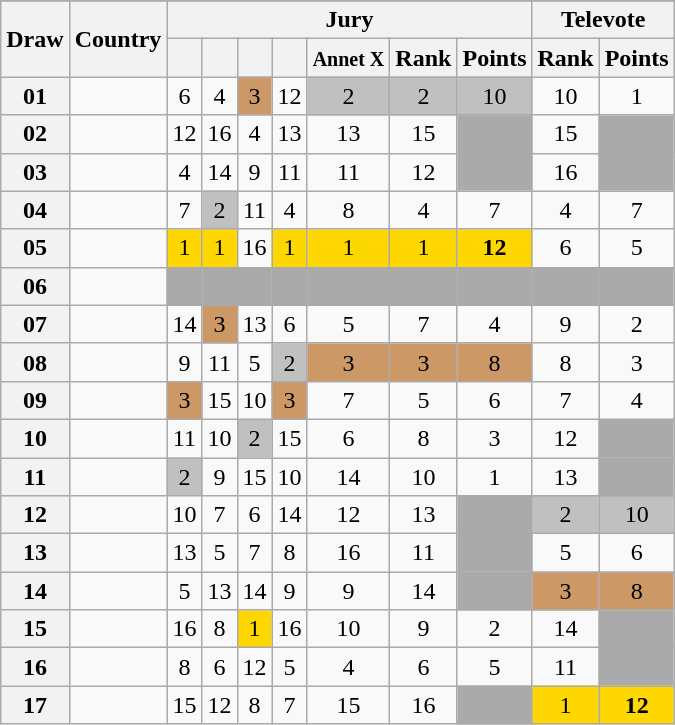<table class="sortable wikitable collapsible plainrowheaders" style="text-align:center;">
<tr>
</tr>
<tr>
<th scope="col" rowspan="2">Draw</th>
<th scope="col" rowspan="2">Country</th>
<th scope="col" colspan="7">Jury</th>
<th scope="col" colspan="2">Televote</th>
</tr>
<tr>
<th scope="col"><small></small></th>
<th scope="col"><small></small></th>
<th scope="col"><small></small></th>
<th scope="col"><small></small></th>
<th scope="col"><small>Annet X</small></th>
<th scope="col">Rank</th>
<th scope="col">Points</th>
<th scope="col">Rank</th>
<th scope="col">Points</th>
</tr>
<tr>
<th scope="row" style="text-align:center;">01</th>
<td style="text-align:left;"></td>
<td>6</td>
<td>4</td>
<td style="background:#CC9966;">3</td>
<td>12</td>
<td style="background:silver;">2</td>
<td style="background:silver;">2</td>
<td style="background:silver;">10</td>
<td>10</td>
<td>1</td>
</tr>
<tr>
<th scope="row" style="text-align:center;">02</th>
<td style="text-align:left;"></td>
<td>12</td>
<td>16</td>
<td>4</td>
<td>13</td>
<td>13</td>
<td>15</td>
<td style="background:#AAAAAA;"></td>
<td>15</td>
<td style="background:#AAAAAA;"></td>
</tr>
<tr>
<th scope="row" style="text-align:center;">03</th>
<td style="text-align:left;"></td>
<td>4</td>
<td>14</td>
<td>9</td>
<td>11</td>
<td>11</td>
<td>12</td>
<td style="background:#AAAAAA;"></td>
<td>16</td>
<td style="background:#AAAAAA;"></td>
</tr>
<tr>
<th scope="row" style="text-align:center;">04</th>
<td style="text-align:left;"></td>
<td>7</td>
<td style="background:silver;">2</td>
<td>11</td>
<td>4</td>
<td>8</td>
<td>4</td>
<td>7</td>
<td>4</td>
<td>7</td>
</tr>
<tr>
<th scope="row" style="text-align:center;">05</th>
<td style="text-align:left;"></td>
<td style="background:gold;">1</td>
<td style="background:gold;">1</td>
<td>16</td>
<td style="background:gold;">1</td>
<td style="background:gold;">1</td>
<td style="background:gold;">1</td>
<td style="background:gold;"><strong>12</strong></td>
<td>6</td>
<td>5</td>
</tr>
<tr class="sortbottom">
<th scope="row" style="text-align:center;">06</th>
<td style="text-align:left;"></td>
<td style="background:#AAAAAA;"></td>
<td style="background:#AAAAAA;"></td>
<td style="background:#AAAAAA;"></td>
<td style="background:#AAAAAA;"></td>
<td style="background:#AAAAAA;"></td>
<td style="background:#AAAAAA;"></td>
<td style="background:#AAAAAA;"></td>
<td style="background:#AAAAAA;"></td>
<td style="background:#AAAAAA;"></td>
</tr>
<tr>
<th scope="row" style="text-align:center;">07</th>
<td style="text-align:left;"></td>
<td>14</td>
<td style="background:#CC9966;">3</td>
<td>13</td>
<td>6</td>
<td>5</td>
<td>7</td>
<td>4</td>
<td>9</td>
<td>2</td>
</tr>
<tr>
<th scope="row" style="text-align:center;">08</th>
<td style="text-align:left;"></td>
<td>9</td>
<td>11</td>
<td>5</td>
<td style="background:silver;">2</td>
<td style="background:#CC9966;">3</td>
<td style="background:#CC9966;">3</td>
<td style="background:#CC9966;">8</td>
<td>8</td>
<td>3</td>
</tr>
<tr>
<th scope="row" style="text-align:center;">09</th>
<td style="text-align:left;"></td>
<td style="background:#CC9966;">3</td>
<td>15</td>
<td>10</td>
<td style="background:#CC9966;">3</td>
<td>7</td>
<td>5</td>
<td>6</td>
<td>7</td>
<td>4</td>
</tr>
<tr>
<th scope="row" style="text-align:center;">10</th>
<td style="text-align:left;"></td>
<td>11</td>
<td>10</td>
<td style="background:silver;">2</td>
<td>15</td>
<td>6</td>
<td>8</td>
<td>3</td>
<td>12</td>
<td style="background:#AAAAAA;"></td>
</tr>
<tr>
<th scope="row" style="text-align:center;">11</th>
<td style="text-align:left;"></td>
<td style="background:silver;">2</td>
<td>9</td>
<td>15</td>
<td>10</td>
<td>14</td>
<td>10</td>
<td>1</td>
<td>13</td>
<td style="background:#AAAAAA;"></td>
</tr>
<tr>
<th scope="row" style="text-align:center;">12</th>
<td style="text-align:left;"></td>
<td>10</td>
<td>7</td>
<td>6</td>
<td>14</td>
<td>12</td>
<td>13</td>
<td style="background:#AAAAAA;"></td>
<td style="background:silver;">2</td>
<td style="background:silver;">10</td>
</tr>
<tr>
<th scope="row" style="text-align:center;">13</th>
<td style="text-align:left;"></td>
<td>13</td>
<td>5</td>
<td>7</td>
<td>8</td>
<td>16</td>
<td>11</td>
<td style="background:#AAAAAA;"></td>
<td>5</td>
<td>6</td>
</tr>
<tr>
<th scope="row" style="text-align:center;">14</th>
<td style="text-align:left;"></td>
<td>5</td>
<td>13</td>
<td>14</td>
<td>9</td>
<td>9</td>
<td>14</td>
<td style="background:#AAAAAA;"></td>
<td style="background:#CC9966;">3</td>
<td style="background:#CC9966;">8</td>
</tr>
<tr>
<th scope="row" style="text-align:center;">15</th>
<td style="text-align:left;"></td>
<td>16</td>
<td>8</td>
<td style="background:gold;">1</td>
<td>16</td>
<td>10</td>
<td>9</td>
<td>2</td>
<td>14</td>
<td style="background:#AAAAAA;"></td>
</tr>
<tr>
<th scope="row" style="text-align:center;">16</th>
<td style="text-align:left;"></td>
<td>8</td>
<td>6</td>
<td>12</td>
<td>5</td>
<td>4</td>
<td>6</td>
<td>5</td>
<td>11</td>
<td style="background:#AAAAAA;"></td>
</tr>
<tr>
<th scope="row" style="text-align:center;">17</th>
<td style="text-align:left;"></td>
<td>15</td>
<td>12</td>
<td>8</td>
<td>7</td>
<td>15</td>
<td>16</td>
<td style="background:#AAAAAA;"></td>
<td style="background:gold;">1</td>
<td style="background:gold;"><strong>12</strong></td>
</tr>
</table>
